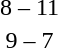<table style="text-align:center">
<tr>
<th width=200></th>
<th width=100></th>
<th width=200></th>
</tr>
<tr>
<td align=right></td>
<td>8 – 11</td>
<td align=left><strong></strong></td>
</tr>
<tr>
<td align=right><strong></strong></td>
<td>9 – 7</td>
<td align=left></td>
</tr>
</table>
